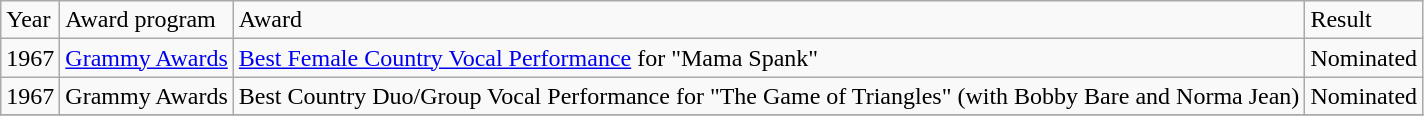<table class="wikitable">
<tr>
<td>Year</td>
<td>Award program</td>
<td>Award</td>
<td>Result</td>
</tr>
<tr>
<td>1967</td>
<td><a href='#'>Grammy Awards</a></td>
<td><a href='#'>Best Female Country Vocal Performance</a> for "Mama Spank"</td>
<td>Nominated</td>
</tr>
<tr>
<td>1967</td>
<td>Grammy Awards</td>
<td>Best Country Duo/Group Vocal Performance for "The Game of Triangles" (with Bobby Bare and Norma Jean)</td>
<td>Nominated</td>
</tr>
<tr>
</tr>
</table>
